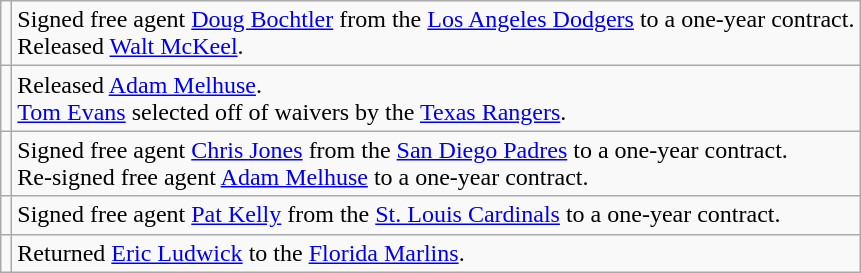<table class="wikitable">
<tr>
<td></td>
<td>Signed free agent <a href='#'>Doug Bochtler</a> from the <a href='#'>Los Angeles Dodgers</a> to a one-year contract. <br>Released <a href='#'>Walt McKeel</a>.</td>
</tr>
<tr>
<td></td>
<td>Released <a href='#'>Adam Melhuse</a>. <br><a href='#'>Tom Evans</a> selected off of waivers by the <a href='#'>Texas Rangers</a>.</td>
</tr>
<tr>
<td></td>
<td>Signed free agent <a href='#'>Chris Jones</a> from the <a href='#'>San Diego Padres</a> to a one-year contract. <br>Re-signed free agent <a href='#'>Adam Melhuse</a> to a one-year contract.</td>
</tr>
<tr>
<td></td>
<td>Signed free agent <a href='#'>Pat Kelly</a> from the <a href='#'>St. Louis Cardinals</a> to a one-year contract.</td>
</tr>
<tr>
<td></td>
<td>Returned <a href='#'>Eric Ludwick</a> to the <a href='#'>Florida Marlins</a>.</td>
</tr>
</table>
